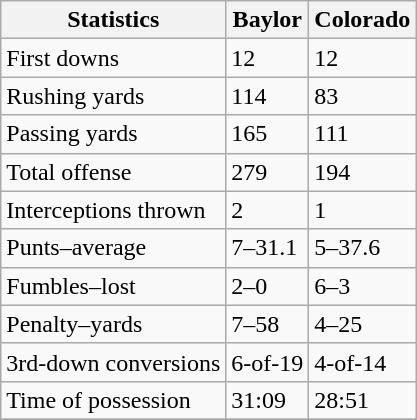<table class="wikitable">
<tr>
<th>Statistics</th>
<th>Baylor</th>
<th>Colorado</th>
</tr>
<tr>
<td>First downs</td>
<td>12</td>
<td>12</td>
</tr>
<tr>
<td>Rushing yards</td>
<td>114</td>
<td>83</td>
</tr>
<tr>
<td>Passing yards</td>
<td>165</td>
<td>111</td>
</tr>
<tr>
<td>Total offense</td>
<td>279</td>
<td>194</td>
</tr>
<tr>
<td>Interceptions thrown</td>
<td>2</td>
<td>1</td>
</tr>
<tr>
<td>Punts–average</td>
<td>7–31.1</td>
<td>5–37.6</td>
</tr>
<tr>
<td>Fumbles–lost</td>
<td>2–0</td>
<td>6–3</td>
</tr>
<tr>
<td>Penalty–yards</td>
<td>7–58</td>
<td>4–25</td>
</tr>
<tr>
<td>3rd-down conversions</td>
<td>6-of-19</td>
<td>4-of-14</td>
</tr>
<tr>
<td>Time of possession</td>
<td>31:09</td>
<td>28:51</td>
</tr>
<tr>
</tr>
</table>
